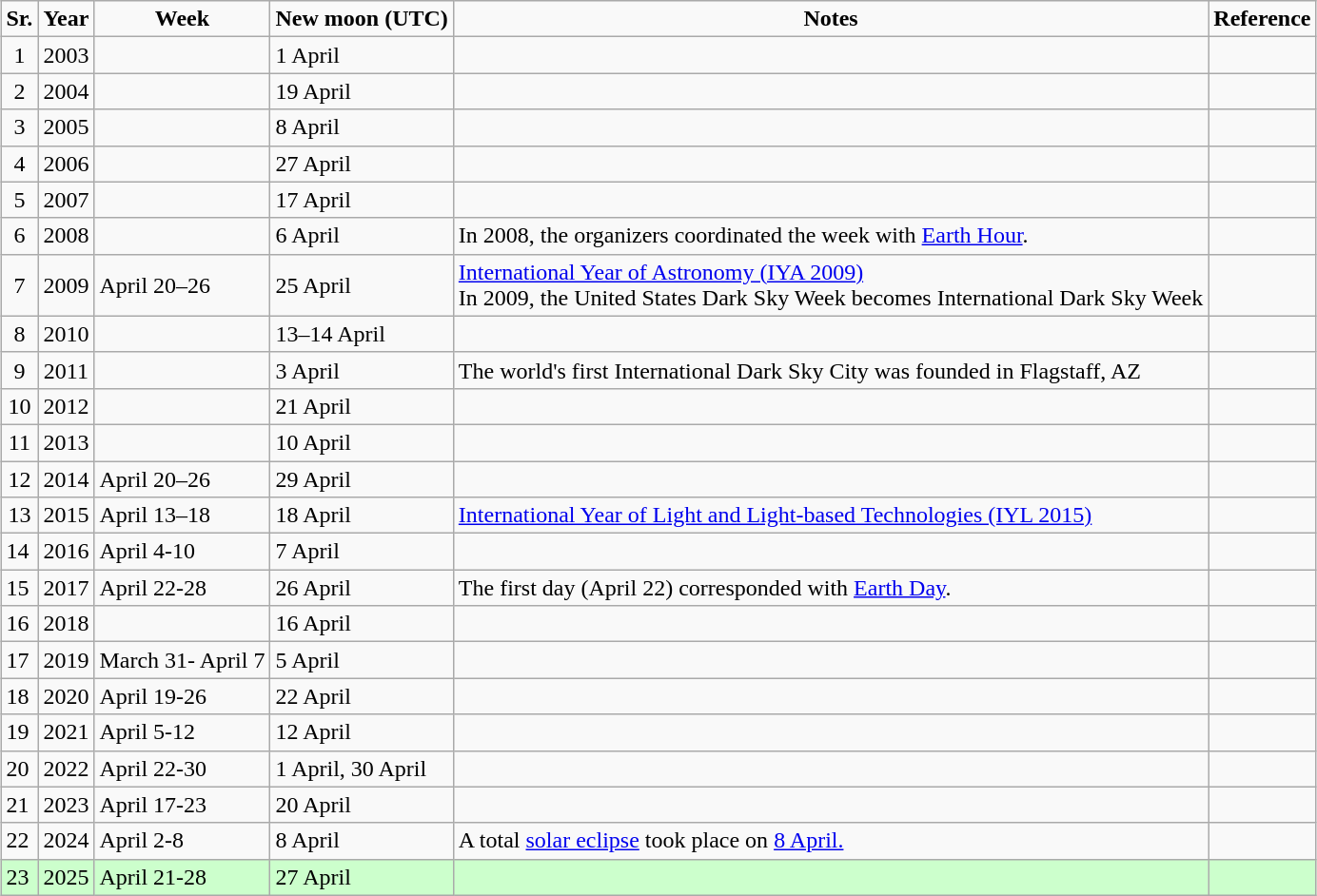<table class="wikitable" style="margin: 1em auto 1em auto;">
<tr style="text-align:center;">
<td><strong>Sr.</strong></td>
<td><strong>Year</strong></td>
<td><strong>Week</strong></td>
<td><strong>New moon (UTC)</strong></td>
<td><strong>Notes</strong></td>
<td><strong>Reference</strong></td>
</tr>
<tr>
<td style="text-align:center;">1</td>
<td style="text-align:center;">2003</td>
<td style="text-align:left;"></td>
<td style="text-align:left;">1 April</td>
<td></td>
<td></td>
</tr>
<tr>
<td style="text-align:center;">2</td>
<td style="text-align:center;">2004</td>
<td style="text-align:left;"></td>
<td style="text-align:left;">19 April</td>
<td></td>
<td></td>
</tr>
<tr>
<td style="text-align:center;">3</td>
<td style="text-align:center;">2005</td>
<td style="text-align:left;"></td>
<td style="text-align:left;">8 April</td>
<td></td>
<td></td>
</tr>
<tr>
<td style="text-align:center;">4</td>
<td style="text-align:center;">2006</td>
<td style="text-align:left;"></td>
<td style="text-align:left;">27 April</td>
<td></td>
<td></td>
</tr>
<tr>
<td style="text-align:center;">5</td>
<td style="text-align:center;">2007</td>
<td style="text-align:left;"></td>
<td style="text-align:left;">17 April</td>
<td></td>
<td></td>
</tr>
<tr>
<td style="text-align:center;">6</td>
<td style="text-align:center;">2008</td>
<td style="text-align:left;"></td>
<td style="text-align:left;">6 April</td>
<td>In 2008, the organizers coordinated the week with <a href='#'>Earth Hour</a>.</td>
<td></td>
</tr>
<tr>
<td style="text-align:center;">7</td>
<td style="text-align:center;">2009</td>
<td style="text-align:left;">April 20–26</td>
<td style="text-align:left;">25 April</td>
<td><a href='#'>International Year of Astronomy (IYA 2009)</a><br>In 2009, the United States Dark Sky Week becomes International Dark Sky Week</td>
<td></td>
</tr>
<tr>
<td style="text-align:center;">8</td>
<td style="text-align:center;">2010</td>
<td style="text-align:left;"></td>
<td style="text-align:left;">13–14 April</td>
<td></td>
<td></td>
</tr>
<tr>
<td style="text-align:center;">9</td>
<td style="text-align:center;">2011</td>
<td style="text-align:left;"></td>
<td style="text-align:left;">3 April</td>
<td>The world's first International Dark Sky City was founded in Flagstaff, AZ </td>
<td></td>
</tr>
<tr>
<td style="text-align:center;">10</td>
<td style="text-align:center;">2012</td>
<td style="text-align:left;"></td>
<td style="text-align:left;">21 April</td>
<td></td>
<td></td>
</tr>
<tr>
<td style="text-align:center;">11</td>
<td style="text-align:center;">2013</td>
<td style="text-align:left;"></td>
<td style="text-align:left;">10 April</td>
<td></td>
<td></td>
</tr>
<tr>
<td style="text-align:center;">12</td>
<td style="text-align:center;">2014</td>
<td style="text-align:left;">April 20–26</td>
<td style="text-align:left;">29 April</td>
<td></td>
<td></td>
</tr>
<tr>
<td style="text-align:center;">13</td>
<td style="text-align:center;">2015</td>
<td style="text-align:left;">April 13–18</td>
<td style="text-align:left;">18 April</td>
<td><a href='#'>International Year of Light and Light-based Technologies (IYL 2015)</a></td>
<td></td>
</tr>
<tr>
<td>14</td>
<td>2016</td>
<td>April 4-10</td>
<td>7 April</td>
<td></td>
<td></td>
</tr>
<tr>
<td>15</td>
<td>2017</td>
<td>April 22-28</td>
<td>26 April</td>
<td>The first day (April 22) corresponded with <a href='#'>Earth Day</a>.</td>
<td></td>
</tr>
<tr>
<td>16</td>
<td>2018</td>
<td></td>
<td>16 April</td>
<td></td>
<td></td>
</tr>
<tr>
<td>17</td>
<td>2019</td>
<td>March 31- April 7</td>
<td>5 April</td>
<td></td>
<td></td>
</tr>
<tr>
<td>18</td>
<td>2020</td>
<td>April 19-26</td>
<td>22 April</td>
<td></td>
<td></td>
</tr>
<tr>
<td>19</td>
<td>2021</td>
<td>April 5-12</td>
<td>12 April</td>
<td></td>
<td></td>
</tr>
<tr>
<td>20</td>
<td>2022</td>
<td>April 22-30</td>
<td>1 April, 30 April</td>
<td></td>
<td></td>
</tr>
<tr>
<td>21</td>
<td>2023</td>
<td>April 17-23</td>
<td>20 April</td>
<td></td>
<td></td>
</tr>
<tr>
<td>22</td>
<td>2024</td>
<td>April 2-8</td>
<td>8 April</td>
<td>A total <a href='#'>solar eclipse</a> took place on <a href='#'>8 April.</a></td>
<td></td>
</tr>
<tr style="background: #ccffcc">
<td>23</td>
<td>2025</td>
<td>April 21-28</td>
<td>27 April</td>
<td></td>
<td></td>
</tr>
</table>
